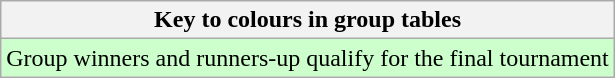<table class="wikitable">
<tr>
<th>Key to colours in group tables</th>
</tr>
<tr bgcolor=ccffcc>
<td>Group winners and runners-up qualify for the final tournament</td>
</tr>
</table>
